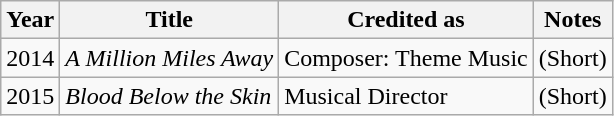<table class="wikitable sortable">
<tr>
<th>Year</th>
<th>Title</th>
<th>Credited as</th>
<th class="unsortable">Notes</th>
</tr>
<tr>
<td>2014</td>
<td><em>A Million Miles Away</em></td>
<td>Composer: Theme Music</td>
<td>(Short)</td>
</tr>
<tr>
<td>2015</td>
<td><em>Blood Below the Skin</em></td>
<td>Musical Director</td>
<td>(Short)</td>
</tr>
</table>
